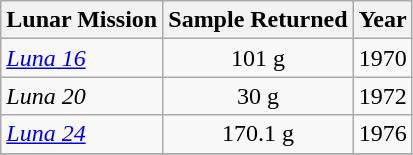<table class="wikitable">
<tr>
<th>Lunar Mission</th>
<th>Sample Returned</th>
<th>Year</th>
</tr>
<tr>
<td><em><a href='#'>Luna 16</a></em></td>
<td align="center">101 g</td>
<td align="right">1970</td>
</tr>
<tr>
<td><em>Luna 20</em></td>
<td align="center">30 g</td>
<td align="right">1972</td>
</tr>
<tr>
<td><em><a href='#'>Luna 24</a></em></td>
<td align="center">170.1 g</td>
<td align="right">1976</td>
</tr>
<tr>
</tr>
</table>
